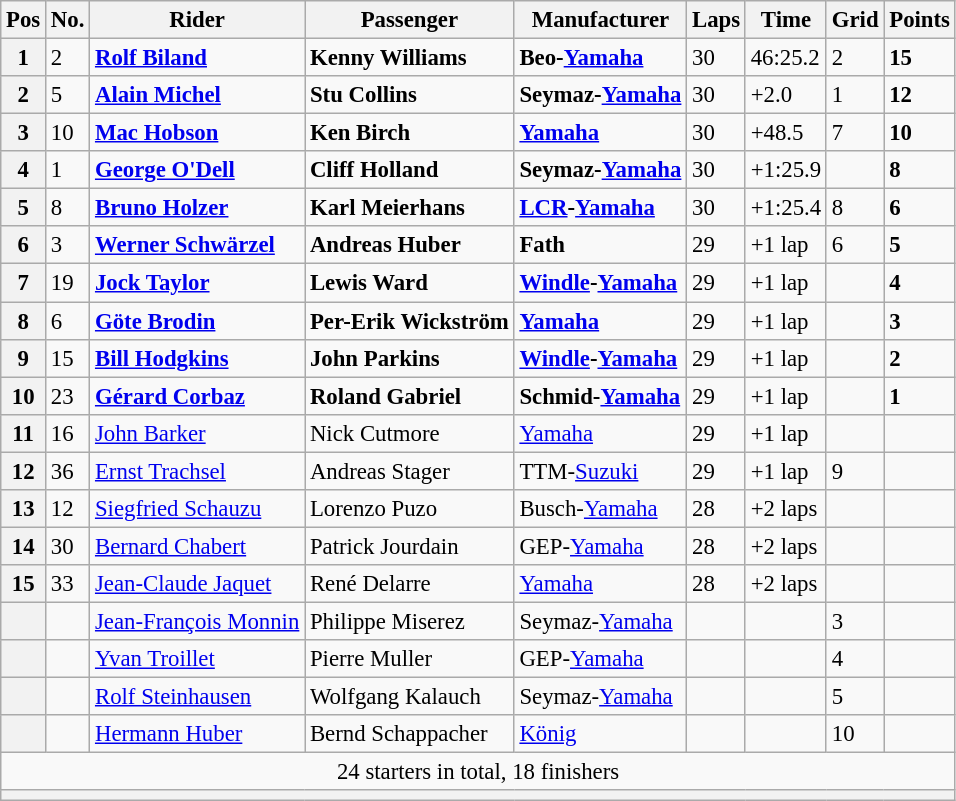<table class="wikitable" style="font-size: 95%;">
<tr>
<th>Pos</th>
<th>No.</th>
<th>Rider</th>
<th>Passenger</th>
<th>Manufacturer</th>
<th>Laps</th>
<th>Time</th>
<th>Grid</th>
<th>Points</th>
</tr>
<tr>
<th>1</th>
<td>2</td>
<td> <strong><a href='#'>Rolf Biland</a></strong></td>
<td> <strong>Kenny Williams</strong></td>
<td><strong>Beo-<a href='#'>Yamaha</a></strong></td>
<td>30</td>
<td>46:25.2</td>
<td>2</td>
<td><strong>15</strong></td>
</tr>
<tr>
<th>2</th>
<td>5</td>
<td> <strong><a href='#'>Alain Michel</a></strong></td>
<td> <strong>Stu Collins</strong></td>
<td><strong>Seymaz-<a href='#'>Yamaha</a></strong></td>
<td>30</td>
<td>+2.0</td>
<td>1</td>
<td><strong>12</strong></td>
</tr>
<tr>
<th>3</th>
<td>10</td>
<td> <strong><a href='#'>Mac Hobson</a></strong></td>
<td> <strong>Ken Birch</strong></td>
<td><strong><a href='#'>Yamaha</a></strong></td>
<td>30</td>
<td>+48.5</td>
<td>7</td>
<td><strong>10</strong></td>
</tr>
<tr>
<th>4</th>
<td>1</td>
<td> <strong><a href='#'>George O'Dell</a></strong></td>
<td> <strong>Cliff Holland</strong></td>
<td><strong>Seymaz-<a href='#'>Yamaha</a></strong></td>
<td>30</td>
<td>+1:25.9</td>
<td></td>
<td><strong>8</strong></td>
</tr>
<tr>
<th>5</th>
<td>8</td>
<td> <strong><a href='#'>Bruno Holzer</a></strong></td>
<td> <strong>Karl Meierhans</strong></td>
<td><strong><a href='#'>LCR</a>-<a href='#'>Yamaha</a></strong></td>
<td>30</td>
<td>+1:25.4</td>
<td>8</td>
<td><strong>6</strong></td>
</tr>
<tr>
<th>6</th>
<td>3</td>
<td> <strong><a href='#'>Werner Schwärzel</a></strong></td>
<td> <strong>Andreas Huber</strong></td>
<td><strong>Fath</strong></td>
<td>29</td>
<td>+1 lap</td>
<td>6</td>
<td><strong>5</strong></td>
</tr>
<tr>
<th>7</th>
<td>19</td>
<td> <strong><a href='#'>Jock Taylor</a></strong></td>
<td> <strong>Lewis Ward</strong></td>
<td><strong><a href='#'>Windle</a>-<a href='#'>Yamaha</a></strong></td>
<td>29</td>
<td>+1 lap</td>
<td></td>
<td><strong>4</strong></td>
</tr>
<tr>
<th>8</th>
<td>6</td>
<td> <strong><a href='#'>Göte Brodin</a></strong></td>
<td> <strong>Per-Erik Wickström</strong></td>
<td><strong><a href='#'>Yamaha</a></strong></td>
<td>29</td>
<td>+1 lap</td>
<td></td>
<td><strong>3</strong></td>
</tr>
<tr>
<th>9</th>
<td>15</td>
<td> <strong><a href='#'>Bill Hodgkins</a></strong></td>
<td> <strong>John Parkins</strong></td>
<td><strong><a href='#'>Windle</a>-<a href='#'>Yamaha</a></strong></td>
<td>29</td>
<td>+1 lap</td>
<td></td>
<td><strong>2</strong></td>
</tr>
<tr>
<th>10</th>
<td>23</td>
<td> <strong><a href='#'>Gérard Corbaz</a></strong></td>
<td> <strong>Roland Gabriel</strong></td>
<td><strong>Schmid-<a href='#'>Yamaha</a></strong></td>
<td>29</td>
<td>+1 lap</td>
<td></td>
<td><strong>1</strong></td>
</tr>
<tr>
<th>11</th>
<td>16</td>
<td> <a href='#'>John Barker</a></td>
<td> Nick Cutmore</td>
<td><a href='#'>Yamaha</a></td>
<td>29</td>
<td>+1 lap</td>
<td></td>
<td></td>
</tr>
<tr>
<th>12</th>
<td>36</td>
<td> <a href='#'>Ernst Trachsel</a></td>
<td> Andreas Stager</td>
<td>TTM-<a href='#'>Suzuki</a></td>
<td>29</td>
<td>+1 lap</td>
<td>9</td>
<td></td>
</tr>
<tr>
<th>13</th>
<td>12</td>
<td> <a href='#'>Siegfried Schauzu</a></td>
<td> Lorenzo Puzo</td>
<td>Busch-<a href='#'>Yamaha</a></td>
<td>28</td>
<td>+2 laps</td>
<td></td>
<td></td>
</tr>
<tr>
<th>14</th>
<td>30</td>
<td> <a href='#'>Bernard Chabert</a></td>
<td> Patrick Jourdain</td>
<td>GEP-<a href='#'>Yamaha</a></td>
<td>28</td>
<td>+2 laps</td>
<td></td>
<td></td>
</tr>
<tr>
<th>15</th>
<td>33</td>
<td> <a href='#'>Jean-Claude Jaquet</a></td>
<td> René Delarre</td>
<td><a href='#'>Yamaha</a></td>
<td>28</td>
<td>+2 laps</td>
<td></td>
<td></td>
</tr>
<tr>
<th></th>
<td></td>
<td> <a href='#'>Jean-François Monnin</a></td>
<td> Philippe Miserez</td>
<td>Seymaz-<a href='#'>Yamaha</a></td>
<td></td>
<td></td>
<td>3</td>
<td></td>
</tr>
<tr>
<th></th>
<td></td>
<td> <a href='#'>Yvan Troillet</a></td>
<td> Pierre Muller</td>
<td>GEP-<a href='#'>Yamaha</a></td>
<td></td>
<td></td>
<td>4</td>
<td></td>
</tr>
<tr>
<th></th>
<td></td>
<td> <a href='#'>Rolf Steinhausen</a></td>
<td> Wolfgang Kalauch</td>
<td>Seymaz-<a href='#'>Yamaha</a></td>
<td></td>
<td></td>
<td>5</td>
<td></td>
</tr>
<tr>
<th></th>
<td></td>
<td> <a href='#'>Hermann Huber</a></td>
<td> Bernd Schappacher</td>
<td><a href='#'>König</a></td>
<td></td>
<td></td>
<td>10</td>
<td></td>
</tr>
<tr>
<td colspan=9 align=center>24 starters in total, 18 finishers</td>
</tr>
<tr>
<th colspan=9></th>
</tr>
</table>
